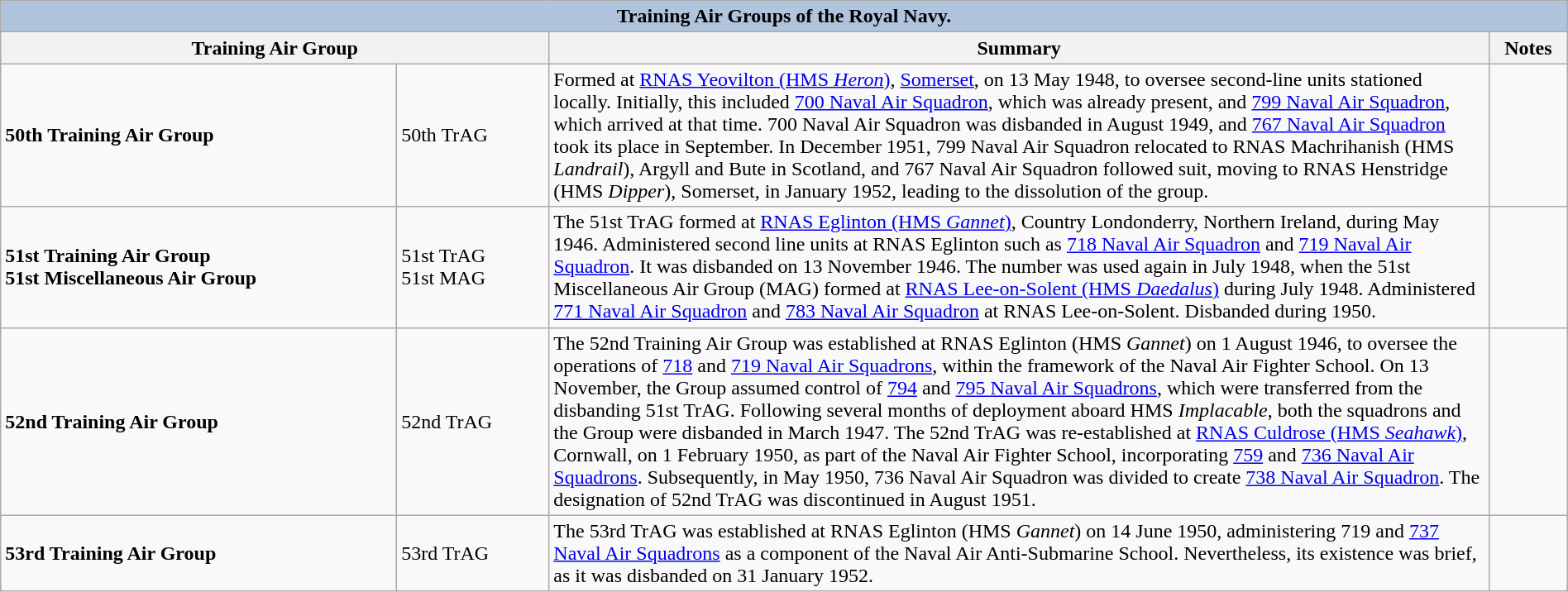<table class="wikitable" style="margin:auto; width:100%;">
<tr>
<th style="align: center; background:#B0C4DE;" colspan=5>Training Air Groups of the Royal Navy.</th>
</tr>
<tr>
<th style="text-align:center; width:35%;" colspan=2>Training Air Group</th>
<th style="text-align:center; width:60%;">Summary</th>
<th style="text-align:center; width:5%;">Notes</th>
</tr>
<tr>
<td style="text-align:centre;"><strong>50th Training Air Group</strong></td>
<td>50th TrAG</td>
<td align=left>Formed at <a href='#'>RNAS Yeovilton (HMS <em>Heron</em>)</a>, <a href='#'>Somerset</a>, on 13 May 1948, to oversee second-line units stationed locally. Initially, this included <a href='#'>700 Naval Air Squadron</a>, which was already present, and <a href='#'>799 Naval Air Squadron</a>, which arrived at that time. 700 Naval Air Squadron was disbanded in August 1949, and <a href='#'>767 Naval Air Squadron</a> took its place in September. In December 1951, 799 Naval Air Squadron relocated to RNAS Machrihanish (HMS <em>Landrail</em>), Argyll and Bute in Scotland, and 767 Naval Air Squadron followed suit, moving to RNAS Henstridge (HMS <em>Dipper</em>), Somerset, in January 1952, leading to the dissolution of the group.</td>
<td></td>
</tr>
<tr>
<td style="text-align:centre;"><strong>51st Training Air Group</strong><br> <strong>51st Miscellaneous Air Group</strong></td>
<td>51st TrAG<br>51st MAG</td>
<td align=left>The 51st TrAG formed at <a href='#'>RNAS Eglinton (HMS <em>Gannet</em>)</a>, Country Londonderry, Northern Ireland, during May 1946. Administered second line units at RNAS Eglinton such as <a href='#'>718 Naval Air Squadron</a> and <a href='#'>719 Naval Air Squadron</a>. It was disbanded on 13 November 1946. The number was used again in July 1948, when the 51st Miscellaneous Air Group (MAG) formed at <a href='#'>RNAS Lee-on-Solent (HMS <em>Daedalus</em>)</a> during July 1948. Administered <a href='#'>771 Naval Air Squadron</a> and <a href='#'>783 Naval Air Squadron</a> at RNAS Lee-on-Solent. Disbanded during 1950.</td>
<td></td>
</tr>
<tr>
<td style="text-align:centre;"><strong>52nd Training Air Group</strong></td>
<td>52nd TrAG</td>
<td align=left>The 52nd Training Air Group was established at RNAS Eglinton (HMS <em>Gannet</em>) on 1 August 1946, to oversee the operations of <a href='#'>718</a> and <a href='#'>719 Naval Air Squadrons</a>, within the framework of the Naval Air Fighter School. On 13 November, the Group assumed control of <a href='#'>794</a> and <a href='#'>795 Naval Air Squadrons</a>, which were transferred from the disbanding 51st TrAG. Following several months of deployment aboard HMS <em>Implacable</em>, both the squadrons and the Group were disbanded in March 1947. The 52nd TrAG was re-established at <a href='#'>RNAS Culdrose (HMS <em>Seahawk</em>)</a>, Cornwall, on 1 February 1950, as part of the Naval Air Fighter School, incorporating <a href='#'>759</a> and <a href='#'>736 Naval Air Squadrons</a>. Subsequently, in May 1950, 736 Naval Air Squadron was divided to create <a href='#'>738 Naval Air Squadron</a>. The designation of 52nd TrAG was discontinued in August 1951.</td>
<td></td>
</tr>
<tr>
<td style="text-align:centre;"><strong>53rd Training Air Group</strong></td>
<td>53rd TrAG</td>
<td align=left>The 53rd TrAG was established at RNAS Eglinton (HMS <em>Gannet</em>) on 14 June 1950, administering 719 and <a href='#'>737 Naval Air Squadrons</a> as a component of the Naval Air Anti-Submarine School. Nevertheless, its existence was brief, as it was disbanded on 31 January 1952.</td>
<td></td>
</tr>
</table>
